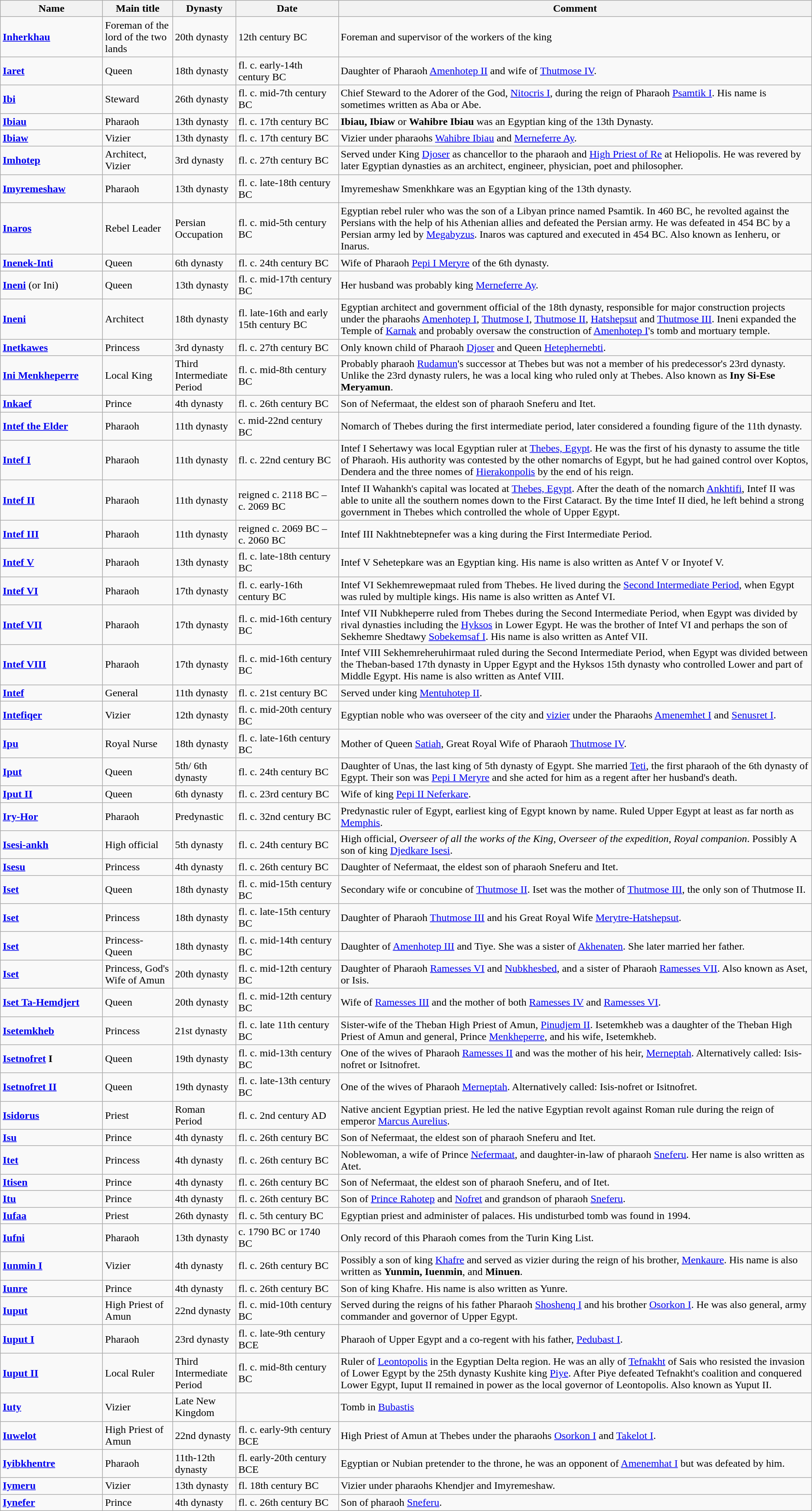<table class="wikitable sortable" align="center">
<tr>
<th style="width: 150px;">Name</th>
<th style="width: 100px;">Main title</th>
<th style="width: 90px;">Dynasty</th>
<th align="center" style="width: 150px;">Date</th>
<th>Comment</th>
</tr>
<tr>
<td><strong><a href='#'>Inherkhau</a></strong></td>
<td>Foreman of the lord of the two lands</td>
<td>20th dynasty</td>
<td>12th century BC</td>
<td>Foreman and supervisor of the workers of the king</td>
</tr>
<tr>
<td><strong><a href='#'>Iaret</a></strong></td>
<td>Queen</td>
<td>18th dynasty</td>
<td>fl. c. early-14th century BC</td>
<td>Daughter of Pharaoh <a href='#'>Amenhotep II</a> and wife of <a href='#'>Thutmose IV</a>.</td>
</tr>
<tr>
<td><strong><a href='#'>Ibi</a></strong></td>
<td>Steward</td>
<td>26th dynasty</td>
<td>fl. c. mid-7th century BC</td>
<td>Chief Steward to the Adorer of the God, <a href='#'>Nitocris I</a>, during the reign of Pharaoh <a href='#'>Psamtik I</a>. His name is sometimes written as Aba or Abe.</td>
</tr>
<tr>
<td><strong><a href='#'>Ibiau</a></strong></td>
<td>Pharaoh</td>
<td>13th dynasty</td>
<td>fl. c. 17th century BC</td>
<td><strong>Ibiau, Ibiaw</strong> or <strong>Wahibre Ibiau</strong>  was an Egyptian king of the 13th Dynasty.</td>
</tr>
<tr>
<td><strong><a href='#'>Ibiaw</a></strong></td>
<td>Vizier</td>
<td>13th dynasty</td>
<td>fl. c. 17th century BC</td>
<td>Vizier under pharaohs <a href='#'>Wahibre Ibiau</a> and <a href='#'>Merneferre Ay</a>.</td>
</tr>
<tr>
<td><strong><a href='#'>Imhotep</a></strong></td>
<td>Architect, Vizier</td>
<td>3rd dynasty</td>
<td>fl. c. 27th century BC</td>
<td>Served under King <a href='#'>Djoser</a> as chancellor to the pharaoh and <a href='#'>High Priest of Re</a> at Heliopolis. He was revered by later Egyptian dynasties as an architect, engineer, physician, poet and philosopher.</td>
</tr>
<tr>
<td><strong><a href='#'>Imyremeshaw</a></strong></td>
<td>Pharaoh</td>
<td>13th dynasty</td>
<td>fl. c. late-18th century BC</td>
<td>Imyremeshaw Smenkhkare was an Egyptian king of the 13th dynasty.</td>
</tr>
<tr>
<td><strong><a href='#'>Inaros</a></strong></td>
<td>Rebel Leader</td>
<td>Persian Occupation</td>
<td>fl. c. mid-5th century BC</td>
<td>Egyptian rebel ruler who was the son of a Libyan prince named Psamtik. In 460 BC, he revolted against the Persians with the help of his Athenian allies and defeated the Persian army. He was defeated in 454 BC by a Persian army led by <a href='#'>Megabyzus</a>. Inaros was captured and executed in 454 BC. Also known as Ienheru, or Inarus.</td>
</tr>
<tr>
<td><strong><a href='#'>Inenek-Inti</a></strong></td>
<td>Queen</td>
<td>6th dynasty</td>
<td>fl. c. 24th century BC</td>
<td>Wife of Pharaoh <a href='#'>Pepi I Meryre</a> of the 6th dynasty.</td>
</tr>
<tr>
<td><strong><a href='#'>Ineni</a></strong> (or Ini)</td>
<td>Queen</td>
<td>13th dynasty</td>
<td>fl. c. mid-17th century BC</td>
<td>Her husband was probably king <a href='#'>Merneferre Ay</a>.</td>
</tr>
<tr>
<td><strong><a href='#'>Ineni</a></strong></td>
<td>Architect</td>
<td>18th dynasty</td>
<td>fl. late-16th and early 15th century BC</td>
<td>Egyptian architect and government official of the 18th dynasty, responsible for major construction projects under the pharaohs <a href='#'>Amenhotep I</a>, <a href='#'>Thutmose I</a>, <a href='#'>Thutmose II</a>, <a href='#'>Hatshepsut</a> and <a href='#'>Thutmose III</a>.  Ineni expanded the Temple of <a href='#'>Karnak</a> and probably oversaw the construction of <a href='#'>Amenhotep I</a>'s tomb and mortuary temple.</td>
</tr>
<tr>
<td><strong><a href='#'>Inetkawes</a></strong></td>
<td>Princess</td>
<td>3rd dynasty</td>
<td>fl. c. 27th century BC</td>
<td>Only known child of Pharaoh <a href='#'>Djoser</a> and Queen <a href='#'>Hetephernebti</a>.</td>
</tr>
<tr>
<td><strong><a href='#'>Ini Menkheperre</a></strong></td>
<td>Local King</td>
<td>Third Intermediate Period</td>
<td>fl. c. mid-8th century BC</td>
<td>Probably pharaoh <a href='#'>Rudamun</a>'s successor at Thebes but was not a member of his predecessor's 23rd dynasty. Unlike the 23rd dynasty rulers, he was a local king who ruled only at Thebes. Also known as <strong>Iny Si-Ese Meryamun</strong>.</td>
</tr>
<tr>
<td><strong><a href='#'>Inkaef</a></strong></td>
<td>Prince</td>
<td>4th dynasty</td>
<td>fl. c. 26th century BC</td>
<td>Son of Nefermaat, the eldest son of pharaoh Sneferu and Itet.</td>
</tr>
<tr>
<td><strong><a href='#'>Intef the Elder</a></strong></td>
<td>Pharaoh</td>
<td>11th dynasty</td>
<td>c. mid-22nd century BC</td>
<td>Nomarch of Thebes during the first intermediate period, later considered a founding figure of the 11th dynasty.</td>
</tr>
<tr>
<td><strong><a href='#'>Intef I</a></strong></td>
<td>Pharaoh</td>
<td>11th dynasty</td>
<td>fl. c. 22nd century BC</td>
<td>Intef I Sehertawy was local Egyptian ruler at <a href='#'>Thebes, Egypt</a>. He was the first of his dynasty to assume the title of Pharaoh.  His authority was contested by the other nomarchs of Egypt, but he had gained control over Koptos, Dendera and the three nomes of <a href='#'>Hierakonpolis</a> by the end of his reign.</td>
</tr>
<tr>
<td><strong><a href='#'>Intef II</a></strong></td>
<td>Pharaoh</td>
<td>11th dynasty</td>
<td>reigned c. 2118 BC – c. 2069 BC</td>
<td>Intef II Wahankh's capital was located at <a href='#'>Thebes, Egypt</a>. After the death of the nomarch <a href='#'>Ankhtifi</a>, Intef II was able to unite all the southern nomes down to the First Cataract. By the time Intef II died, he left behind a strong government in Thebes which controlled the whole of Upper Egypt.</td>
</tr>
<tr>
<td><strong><a href='#'>Intef III</a></strong></td>
<td>Pharaoh</td>
<td>11th dynasty</td>
<td>reigned c. 2069 BC – c. 2060 BC</td>
<td>Intef III Nakhtnebtepnefer was a king during the First Intermediate Period.</td>
</tr>
<tr>
<td><strong><a href='#'>Intef V</a></strong></td>
<td>Pharaoh</td>
<td>13th dynasty</td>
<td>fl. c. late-18th century BC</td>
<td>Intef V Sehetepkare was an Egyptian king. His name is also written as Antef V or Inyotef V.</td>
</tr>
<tr>
<td><strong><a href='#'>Intef VI</a></strong></td>
<td>Pharaoh</td>
<td>17th dynasty</td>
<td>fl. c. early-16th century BC</td>
<td>Intef VI Sekhemrewepmaat ruled from Thebes. He lived during the <a href='#'>Second Intermediate Period</a>, when Egypt was ruled by multiple kings. His name is also written as Antef VI.</td>
</tr>
<tr>
<td><strong><a href='#'>Intef VII</a></strong></td>
<td>Pharaoh</td>
<td>17th dynasty</td>
<td>fl. c. mid-16th century BC</td>
<td>Intef VII Nubkheperre ruled from Thebes during the Second Intermediate Period, when Egypt was divided by rival dynasties including the <a href='#'>Hyksos</a> in Lower Egypt. He was the brother of Intef VI and perhaps the son of Sekhemre Shedtawy <a href='#'>Sobekemsaf I</a>. His name is also written as Antef VII.</td>
</tr>
<tr>
<td><strong><a href='#'>Intef VIII</a></strong></td>
<td>Pharaoh</td>
<td>17th dynasty</td>
<td>fl. c. mid-16th century BC</td>
<td>Intef VIII Sekhemreheruhirmaat ruled during the Second Intermediate Period, when Egypt was divided between the Theban-based 17th dynasty in Upper Egypt and the Hyksos 15th dynasty who controlled Lower and part of Middle Egypt. His name is also written as Antef VIII.</td>
</tr>
<tr>
<td><strong><a href='#'>Intef</a></strong></td>
<td>General</td>
<td>11th dynasty</td>
<td>fl. c. 21st century BC</td>
<td>Served under king <a href='#'>Mentuhotep II</a>.</td>
</tr>
<tr>
<td><strong><a href='#'>Intefiqer</a></strong></td>
<td>Vizier</td>
<td>12th dynasty</td>
<td>fl. c. mid-20th century BC</td>
<td>Egyptian noble who was overseer of the city and <a href='#'>vizier</a> under the Pharaohs <a href='#'>Amenemhet I</a> and <a href='#'>Senusret I</a>.</td>
</tr>
<tr>
<td><strong><a href='#'>Ipu</a></strong></td>
<td>Royal Nurse</td>
<td>18th dynasty</td>
<td>fl. c. late-16th century BC</td>
<td>Mother of Queen <a href='#'>Satiah</a>, Great Royal Wife of Pharaoh <a href='#'>Thutmose IV</a>.</td>
</tr>
<tr>
<td><strong><a href='#'>Iput</a></strong></td>
<td>Queen</td>
<td>5th/ 6th dynasty</td>
<td>fl. c. 24th century BC</td>
<td>Daughter of Unas, the last king of 5th dynasty of Egypt. She married <a href='#'>Teti</a>, the first pharaoh of the 6th dynasty of Egypt. Their son was <a href='#'>Pepi I Meryre</a> and she acted for him as a regent after her husband's death.</td>
</tr>
<tr>
<td><strong><a href='#'>Iput II</a></strong></td>
<td>Queen</td>
<td>6th dynasty</td>
<td>fl. c. 23rd century BC</td>
<td>Wife of king <a href='#'>Pepi II Neferkare</a>.</td>
</tr>
<tr>
<td><strong><a href='#'>Iry-Hor</a></strong></td>
<td>Pharaoh</td>
<td>Predynastic</td>
<td>fl. c. 32nd century BC</td>
<td>Predynastic ruler of Egypt, earliest king of Egypt known by name. Ruled Upper Egypt at least as far north as <a href='#'>Memphis</a>.</td>
</tr>
<tr>
<td><strong><a href='#'>Isesi-ankh</a></strong></td>
<td>High official</td>
<td>5th dynasty</td>
<td>fl. c. 24th century BC</td>
<td>High official, <em>Overseer of all the works of the King</em>, <em>Overseer of the expedition</em>, <em>Royal companion</em>. Possibly A son of king <a href='#'>Djedkare Isesi</a>.</td>
</tr>
<tr>
<td><strong><a href='#'>Isesu</a></strong></td>
<td>Princess</td>
<td>4th dynasty</td>
<td>fl. c. 26th century BC</td>
<td>Daughter of Nefermaat, the eldest son of pharaoh Sneferu and Itet.</td>
</tr>
<tr>
<td><strong><a href='#'>Iset</a></strong></td>
<td>Queen</td>
<td>18th dynasty</td>
<td>fl. c. mid-15th century BC</td>
<td>Secondary wife or concubine of <a href='#'>Thutmose II</a>.  Iset was the mother of <a href='#'>Thutmose III</a>, the only son of Thutmose II.</td>
</tr>
<tr>
<td><strong><a href='#'>Iset</a></strong></td>
<td>Princess</td>
<td>18th dynasty</td>
<td>fl. c. late-15th century BC</td>
<td>Daughter of Pharaoh <a href='#'>Thutmose III</a> and his Great Royal Wife <a href='#'>Merytre-Hatshepsut</a>.</td>
</tr>
<tr>
<td><strong><a href='#'>Iset</a></strong></td>
<td>Princess-Queen</td>
<td>18th dynasty</td>
<td>fl. c. mid-14th century BC</td>
<td>Daughter of <a href='#'>Amenhotep III</a> and Tiye. She was a sister of <a href='#'>Akhenaten</a>. She later married her father.</td>
</tr>
<tr>
<td><strong><a href='#'>Iset</a></strong></td>
<td>Princess, God's Wife of Amun</td>
<td>20th dynasty</td>
<td>fl. c. mid-12th century BC</td>
<td>Daughter of Pharaoh <a href='#'>Ramesses VI</a> and <a href='#'>Nubkhesbed</a>, and a sister of Pharaoh <a href='#'>Ramesses VII</a>. Also known as Aset, or Isis.</td>
</tr>
<tr>
<td><strong><a href='#'>Iset Ta-Hemdjert</a></strong></td>
<td>Queen</td>
<td>20th dynasty</td>
<td>fl. c. mid-12th century BC</td>
<td>Wife of <a href='#'>Ramesses III</a> and the mother of both <a href='#'>Ramesses IV</a> and <a href='#'>Ramesses VI</a>.</td>
</tr>
<tr>
<td><strong><a href='#'>Isetemkheb</a></strong></td>
<td>Princess</td>
<td>21st dynasty</td>
<td>fl. c. late 11th century BC</td>
<td>Sister-wife of the Theban High Priest of Amun, <a href='#'>Pinudjem II</a>.  Isetemkheb was a daughter of the Theban High Priest of Amun and general, Prince <a href='#'>Menkheperre</a>, and his wife, Isetemkheb.</td>
</tr>
<tr>
<td><strong><a href='#'>Isetnofret</a> I</strong></td>
<td>Queen</td>
<td>19th dynasty</td>
<td>fl. c. mid-13th century BC</td>
<td>One of the wives of Pharaoh <a href='#'>Ramesses II</a> and was the mother of his heir, <a href='#'>Merneptah</a>. Alternatively called: Isis-nofret or Isitnofret.</td>
</tr>
<tr>
<td><strong><a href='#'>Isetnofret II</a></strong></td>
<td>Queen</td>
<td>19th dynasty</td>
<td>fl. c. late-13th century BC</td>
<td>One of the wives of Pharaoh <a href='#'>Merneptah</a>. Alternatively called: Isis-nofret or Isitnofret.</td>
</tr>
<tr>
<td><strong><a href='#'>Isidorus</a></strong></td>
<td>Priest</td>
<td>Roman Period</td>
<td>fl. c. 2nd century AD</td>
<td>Native ancient Egyptian priest. He led the native Egyptian revolt against Roman rule during the reign of emperor <a href='#'>Marcus Aurelius</a>.</td>
</tr>
<tr>
<td><strong><a href='#'>Isu</a></strong></td>
<td>Prince</td>
<td>4th dynasty</td>
<td>fl. c. 26th century BC</td>
<td>Son of Nefermaat, the eldest son of pharaoh Sneferu and Itet.</td>
</tr>
<tr>
<td><strong><a href='#'>Itet</a></strong></td>
<td>Princess</td>
<td>4th dynasty</td>
<td>fl. c. 26th century BC</td>
<td>Noblewoman, a wife of Prince <a href='#'>Nefermaat</a>, and daughter-in-law of pharaoh <a href='#'>Sneferu</a>.  Her name is also written as Atet.</td>
</tr>
<tr>
<td><strong><a href='#'>Itisen</a></strong></td>
<td>Prince</td>
<td>4th dynasty</td>
<td>fl. c. 26th century BC</td>
<td>Son of Nefermaat, the eldest son of pharaoh Sneferu, and of Itet.</td>
</tr>
<tr>
<td><strong><a href='#'>Itu</a></strong></td>
<td>Prince</td>
<td>4th dynasty</td>
<td>fl. c. 26th century BC</td>
<td>Son of <a href='#'>Prince Rahotep</a> and <a href='#'>Nofret</a> and grandson of pharaoh <a href='#'>Sneferu</a>.</td>
</tr>
<tr>
<td><strong><a href='#'>Iufaa</a></strong></td>
<td>Priest</td>
<td>26th dynasty</td>
<td>fl. c. 5th century BC</td>
<td>Egyptian priest and administer of palaces. His undisturbed tomb was found in 1994.</td>
</tr>
<tr>
<td><strong><a href='#'>Iufni</a></strong></td>
<td>Pharaoh</td>
<td>13th dynasty</td>
<td>c. 1790 BC or 1740 BC</td>
<td>Only record of this Pharaoh comes from the Turin King List.</td>
</tr>
<tr>
<td><strong><a href='#'>Iunmin I</a></strong></td>
<td>Vizier</td>
<td>4th dynasty</td>
<td>fl. c. 26th century BC</td>
<td>Possibly a son of king <a href='#'>Khafre</a> and served as vizier during the reign of his brother, <a href='#'>Menkaure</a>. His name is also written as <strong>Yunmin, Iuenmin</strong>, and <strong>Minuen</strong>.</td>
</tr>
<tr>
<td><strong><a href='#'>Iunre</a></strong></td>
<td>Prince</td>
<td>4th dynasty</td>
<td>fl. c. 26th century BC</td>
<td>Son of king Khafre. His name is also written as Yunre.</td>
</tr>
<tr>
<td><strong><a href='#'>Iuput</a></strong></td>
<td>High Priest of Amun</td>
<td>22nd dynasty</td>
<td>fl. c. mid-10th century BC</td>
<td>Served during the reigns of his father Pharaoh <a href='#'>Shoshenq I</a> and his brother <a href='#'>Osorkon I</a>. He was also general, army commander and governor of Upper Egypt.</td>
</tr>
<tr>
<td><strong><a href='#'>Iuput I</a></strong></td>
<td>Pharaoh</td>
<td>23rd dynasty</td>
<td>fl. c. late-9th century BCE</td>
<td>Pharaoh of Upper Egypt and a co-regent with his father, <a href='#'>Pedubast I</a>.</td>
</tr>
<tr>
<td><strong><a href='#'>Iuput II</a></strong></td>
<td>Local Ruler</td>
<td>Third Intermediate Period</td>
<td>fl. c. mid-8th century BC</td>
<td>Ruler of <a href='#'>Leontopolis</a> in the Egyptian Delta region. He was an ally of <a href='#'>Tefnakht</a> of Sais who resisted the invasion of Lower Egypt by the 25th dynasty Kushite king <a href='#'>Piye</a>.  After Piye defeated Tefnakht's coalition and conquered Lower Egypt, Iuput II remained in power as the local governor of Leontopolis. Also known as Yuput II.</td>
</tr>
<tr>
<td><strong><a href='#'>Iuty</a></strong></td>
<td>Vizier</td>
<td>Late New Kingdom</td>
<td></td>
<td>Tomb in <a href='#'>Bubastis</a></td>
</tr>
<tr>
<td><strong><a href='#'>Iuwelot</a></strong></td>
<td>High Priest of Amun</td>
<td>22nd dynasty</td>
<td>fl. c. early-9th century BCE</td>
<td>High Priest of Amun at Thebes under the pharaohs <a href='#'>Osorkon I</a> and <a href='#'>Takelot I</a>.</td>
</tr>
<tr>
<td><strong><a href='#'>Iyibkhentre</a></strong></td>
<td>Pharaoh</td>
<td>11th-12th dynasty</td>
<td>fl. early-20th century BCE</td>
<td>Egyptian or Nubian pretender to the throne, he was an opponent of <a href='#'>Amenemhat I</a> but was defeated by him.</td>
</tr>
<tr>
<td><strong><a href='#'>Iymeru</a></strong></td>
<td>Vizier</td>
<td>13th dynasty</td>
<td>fl. 18th century BC</td>
<td>Vizier under pharaohs Khendjer and Imyremeshaw.</td>
</tr>
<tr>
<td><strong><a href='#'>Iynefer</a></strong></td>
<td>Prince</td>
<td>4th dynasty</td>
<td>fl. c. 26th century BC</td>
<td>Son of pharaoh <a href='#'>Sneferu</a>.</td>
</tr>
</table>
